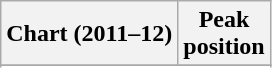<table class="wikitable sortable plainrowheaders" style="text-align:center">
<tr>
<th>Chart (2011–12)</th>
<th>Peak<br>position</th>
</tr>
<tr>
</tr>
<tr>
</tr>
<tr>
</tr>
<tr>
</tr>
<tr>
</tr>
<tr>
</tr>
<tr>
</tr>
<tr>
</tr>
</table>
